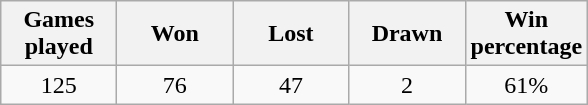<table class="wikitable" style="text-align:center">
<tr>
<th width="70">Games played</th>
<th width="70">Won</th>
<th width="70">Lost</th>
<th width="70">Drawn</th>
<th width="70">Win percentage</th>
</tr>
<tr>
<td>125</td>
<td>76</td>
<td>47</td>
<td>2</td>
<td>61%</td>
</tr>
</table>
